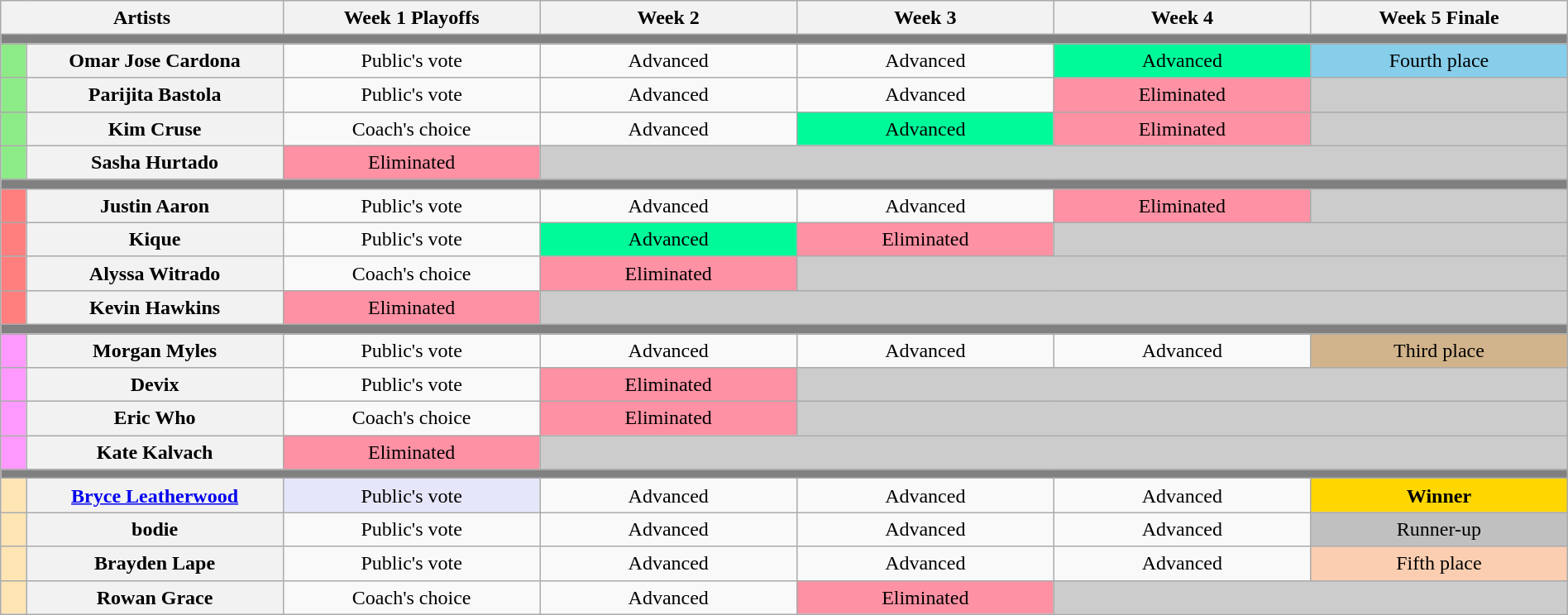<table class="wikitable" style="text-align:center; line-height:20px; width:100%">
<tr>
<th colspan="2" width="11%">Artists</th>
<th style="width:10%">Week 1 Playoffs</th>
<th style="width:10%">Week 2</th>
<th style="width:10%">Week 3</th>
<th style="width:10%">Week 4</th>
<th style="width:10%">Week 5 Finale</th>
</tr>
<tr>
<th colspan="8" style="background:gray"></th>
</tr>
<tr>
<th style="background:#8deb87"></th>
<th scope="row">Omar Jose Cardona</th>
<td>Public's vote</td>
<td>Advanced</td>
<td>Advanced</td>
<td style="background:#00FA9A">Advanced</td>
<td style="background: skyblue">Fourth place</td>
</tr>
<tr>
<th style="background:#8deb87; width:01%"></th>
<th scope="row">Parijita Bastola</th>
<td>Public's vote</td>
<td>Advanced</td>
<td>Advanced</td>
<td style="background:#FF91A4">Eliminated</td>
<td style="background:#ccc"></td>
</tr>
<tr>
<th style="background:#8deb87"></th>
<th scope="row">Kim Cruse</th>
<td>Coach's choice</td>
<td>Advanced</td>
<td style="background:#00FA9A">Advanced</td>
<td style="background:#FF91A4">Eliminated</td>
<td style="background:#ccc"></td>
</tr>
<tr>
<th style="background:#8deb87"></th>
<th scope="row">Sasha Hurtado</th>
<td style="background:#FF91A4">Eliminated</td>
<td colspan="4" style="background:#ccc"></td>
</tr>
<tr>
<th colspan="8" style="background:gray"></th>
</tr>
<tr>
<th style="background:#FF7F7F"></th>
<th scope="row">Justin Aaron</th>
<td>Public's vote</td>
<td>Advanced</td>
<td>Advanced</td>
<td style="background:#FF91A4">Eliminated</td>
<td style="background:#ccc"></td>
</tr>
<tr>
<th style="background:#FF7F7F"></th>
<th scope="row">Kique</th>
<td>Public's vote</td>
<td style="background:#00FA9A">Advanced</td>
<td style="background:#FF91A4">Eliminated</td>
<td colspan="2" style="background:#ccc"></td>
</tr>
<tr>
<th style="background:#FF7F7F"></th>
<th scope="row">Alyssa Witrado</th>
<td>Coach's choice</td>
<td style="background:#FF91A4">Eliminated</td>
<td colspan="3" style="background:#ccc"></td>
</tr>
<tr>
<th style="background:#FF7F7F"></th>
<th scope="row">Kevin Hawkins</th>
<td style="background:#FF91A4">Eliminated</td>
<td colspan="4" style="background:#ccc"></td>
</tr>
<tr>
<th colspan="8" style="background:gray"></th>
</tr>
<tr>
<th style="background:#FF99FF"></th>
<th scope="row">Morgan Myles</th>
<td>Public's vote</td>
<td>Advanced</td>
<td>Advanced</td>
<td>Advanced</td>
<td style="background:tan">Third place</td>
</tr>
<tr>
<th style="background:#FF99FF"></th>
<th scope="row">Devix</th>
<td>Public's vote</td>
<td style="background:#FF91A4">Eliminated</td>
<td colspan="3" style="background:#ccc"></td>
</tr>
<tr>
<th style="background:#FF99FF"></th>
<th scope="row">Eric Who</th>
<td>Coach's choice</td>
<td style="background:#FF91A4">Eliminated</td>
<td colspan="3" style="background:#ccc"></td>
</tr>
<tr>
<th style="background:#FF99FF"></th>
<th scope="row">Kate Kalvach</th>
<td style="background:#FF91A4">Eliminated</td>
<td colspan="4" style="background:#ccc"></td>
</tr>
<tr>
<th colspan="8" style="background:gray"></th>
</tr>
<tr>
<th style="background:#ffe5b4"></th>
<th scope="row"><a href='#'>Bryce Leatherwood</a></th>
<td style="background:lavender">Public's vote</td>
<td>Advanced</td>
<td>Advanced</td>
<td>Advanced</td>
<td style="background: gold"><strong>Winner</strong></td>
</tr>
<tr>
<th style="background:#ffe5b4"></th>
<th scope="row">bodie</th>
<td>Public's vote</td>
<td>Advanced</td>
<td>Advanced</td>
<td>Advanced</td>
<td style="background:silver">Runner-up</td>
</tr>
<tr>
<th style="background:#ffe5b4"></th>
<th scope="row">Brayden Lape</th>
<td>Public's vote</td>
<td>Advanced</td>
<td>Advanced</td>
<td>Advanced</td>
<td style="background:#fbceb1">Fifth place</td>
</tr>
<tr>
<th style="background:#ffe5b4"></th>
<th scope="row">Rowan Grace</th>
<td>Coach's choice</td>
<td>Advanced</td>
<td style="background:#FF91A4">Eliminated</td>
<td colspan="2" style="background:#ccc"></td>
</tr>
</table>
